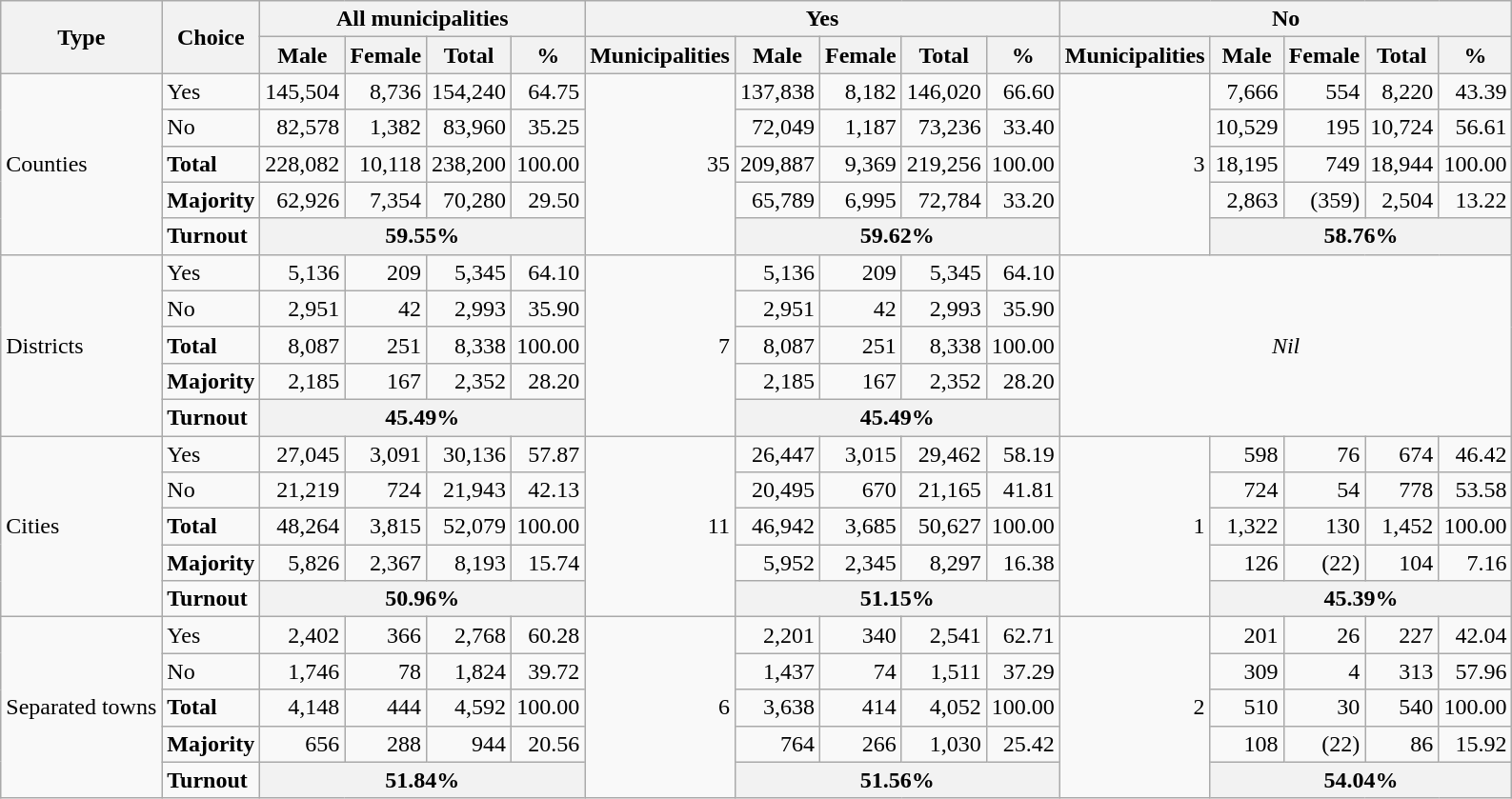<table class="wikitable" style="text-align:right;">
<tr>
<th rowspan="2">Type</th>
<th rowspan="2">Choice</th>
<th colspan="4">All municipalities</th>
<th colspan="5">Yes</th>
<th colspan="5">No</th>
</tr>
<tr>
<th>Male</th>
<th>Female</th>
<th>Total</th>
<th>%</th>
<th>Municipalities</th>
<th>Male</th>
<th>Female</th>
<th>Total</th>
<th>%</th>
<th>Municipalities</th>
<th>Male</th>
<th>Female</th>
<th>Total</th>
<th>%</th>
</tr>
<tr>
<td rowspan="5" style="text-align:left;">Counties</td>
<td style="text-align:left;">Yes</td>
<td>145,504</td>
<td>8,736</td>
<td>154,240</td>
<td>64.75</td>
<td rowspan="5">35</td>
<td>137,838</td>
<td>8,182</td>
<td>146,020</td>
<td>66.60</td>
<td rowspan="5">3</td>
<td>7,666</td>
<td>554</td>
<td>8,220</td>
<td>43.39</td>
</tr>
<tr>
<td style="text-align:left;">No</td>
<td>82,578</td>
<td>1,382</td>
<td>83,960</td>
<td>35.25</td>
<td>72,049</td>
<td>1,187</td>
<td>73,236</td>
<td>33.40</td>
<td>10,529</td>
<td>195</td>
<td>10,724</td>
<td>56.61</td>
</tr>
<tr>
<td style="text-align:left;"><strong>Total</strong></td>
<td>228,082</td>
<td>10,118</td>
<td>238,200</td>
<td>100.00</td>
<td>209,887</td>
<td>9,369</td>
<td>219,256</td>
<td>100.00</td>
<td>18,195</td>
<td>749</td>
<td>18,944</td>
<td>100.00</td>
</tr>
<tr>
<td style="text-align:left;"><strong>Majority</strong></td>
<td>62,926</td>
<td>7,354</td>
<td>70,280</td>
<td>29.50</td>
<td>65,789</td>
<td>6,995</td>
<td>72,784</td>
<td>33.20</td>
<td>2,863</td>
<td>(359)</td>
<td>2,504</td>
<td>13.22</td>
</tr>
<tr>
<td style="text-align:left;"><strong>Turnout</strong></td>
<th colspan="4">59.55%</th>
<th colspan="4">59.62%</th>
<th colspan="4">58.76%</th>
</tr>
<tr>
<td rowspan="5" style="text-align:left;">Districts</td>
<td style="text-align:left;">Yes</td>
<td>5,136</td>
<td>209</td>
<td>5,345</td>
<td>64.10</td>
<td rowspan="5">7</td>
<td>5,136</td>
<td>209</td>
<td>5,345</td>
<td>64.10</td>
<td rowspan="5" colspan="5" style="text-align:center;"><em>Nil</em></td>
</tr>
<tr>
<td style="text-align:left;">No</td>
<td>2,951</td>
<td>42</td>
<td>2,993</td>
<td>35.90</td>
<td>2,951</td>
<td>42</td>
<td>2,993</td>
<td>35.90</td>
</tr>
<tr>
<td style="text-align:left;"><strong>Total</strong></td>
<td>8,087</td>
<td>251</td>
<td>8,338</td>
<td>100.00</td>
<td>8,087</td>
<td>251</td>
<td>8,338</td>
<td>100.00</td>
</tr>
<tr>
<td style="text-align:left;"><strong>Majority</strong></td>
<td>2,185</td>
<td>167</td>
<td>2,352</td>
<td>28.20</td>
<td>2,185</td>
<td>167</td>
<td>2,352</td>
<td>28.20</td>
</tr>
<tr>
<td style="text-align:left;"><strong>Turnout</strong></td>
<th colspan="4">45.49%</th>
<th colspan="4">45.49%</th>
</tr>
<tr>
<td rowspan="5" style="text-align:left;">Cities</td>
<td style="text-align:left;">Yes</td>
<td>27,045</td>
<td>3,091</td>
<td>30,136</td>
<td>57.87</td>
<td rowspan="5">11</td>
<td>26,447</td>
<td>3,015</td>
<td>29,462</td>
<td>58.19</td>
<td rowspan="5">1</td>
<td>598</td>
<td>76</td>
<td>674</td>
<td>46.42</td>
</tr>
<tr>
<td style="text-align:left;">No</td>
<td>21,219</td>
<td>724</td>
<td>21,943</td>
<td>42.13</td>
<td>20,495</td>
<td>670</td>
<td>21,165</td>
<td>41.81</td>
<td>724</td>
<td>54</td>
<td>778</td>
<td>53.58</td>
</tr>
<tr>
<td style="text-align:left;"><strong>Total</strong></td>
<td>48,264</td>
<td>3,815</td>
<td>52,079</td>
<td>100.00</td>
<td>46,942</td>
<td>3,685</td>
<td>50,627</td>
<td>100.00</td>
<td>1,322</td>
<td>130</td>
<td>1,452</td>
<td>100.00</td>
</tr>
<tr>
<td style="text-align:left;"><strong>Majority</strong></td>
<td>5,826</td>
<td>2,367</td>
<td>8,193</td>
<td>15.74</td>
<td>5,952</td>
<td>2,345</td>
<td>8,297</td>
<td>16.38</td>
<td>126</td>
<td>(22)</td>
<td>104</td>
<td>7.16</td>
</tr>
<tr>
<td style="text-align:left;"><strong>Turnout</strong></td>
<th colspan="4">50.96%</th>
<th colspan="4">51.15%</th>
<th colspan="4">45.39%</th>
</tr>
<tr>
<td rowspan="5" style="text-align:left;">Separated towns</td>
<td style="text-align:left;">Yes</td>
<td>2,402</td>
<td>366</td>
<td>2,768</td>
<td>60.28</td>
<td rowspan="5">6</td>
<td>2,201</td>
<td>340</td>
<td>2,541</td>
<td>62.71</td>
<td rowspan="5">2</td>
<td>201</td>
<td>26</td>
<td>227</td>
<td>42.04</td>
</tr>
<tr>
<td style="text-align:left;">No</td>
<td>1,746</td>
<td>78</td>
<td>1,824</td>
<td>39.72</td>
<td>1,437</td>
<td>74</td>
<td>1,511</td>
<td>37.29</td>
<td>309</td>
<td>4</td>
<td>313</td>
<td>57.96</td>
</tr>
<tr>
<td style="text-align:left;"><strong>Total</strong></td>
<td>4,148</td>
<td>444</td>
<td>4,592</td>
<td>100.00</td>
<td>3,638</td>
<td>414</td>
<td>4,052</td>
<td>100.00</td>
<td>510</td>
<td>30</td>
<td>540</td>
<td>100.00</td>
</tr>
<tr>
<td style="text-align:left;"><strong>Majority</strong></td>
<td>656</td>
<td>288</td>
<td>944</td>
<td>20.56</td>
<td>764</td>
<td>266</td>
<td>1,030</td>
<td>25.42</td>
<td>108</td>
<td>(22)</td>
<td>86</td>
<td>15.92</td>
</tr>
<tr>
<td style="text-align:left;"><strong>Turnout</strong></td>
<th colspan="4">51.84%</th>
<th colspan="4">51.56%</th>
<th colspan="4">54.04%</th>
</tr>
</table>
